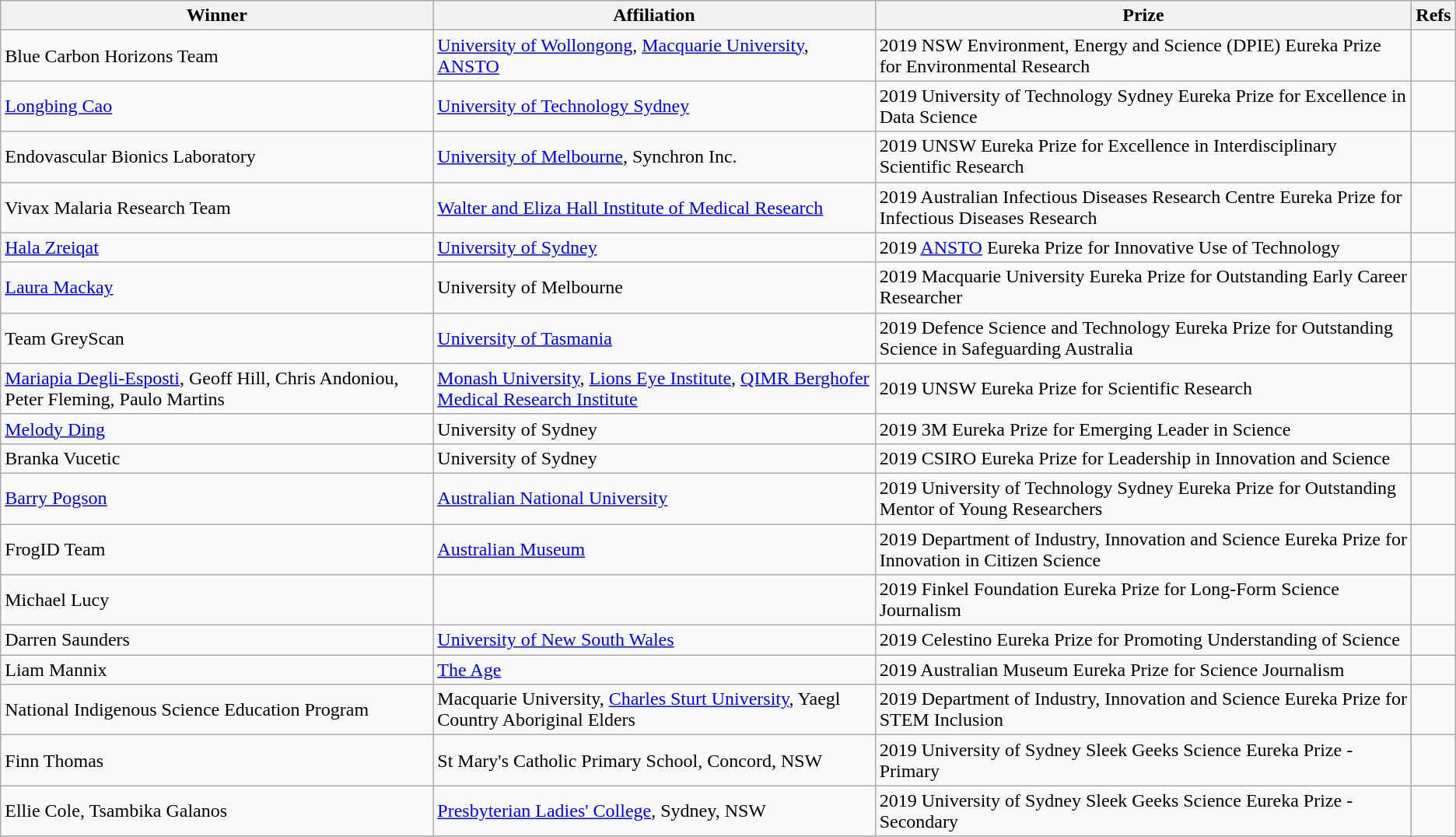<table class="wikitable">
<tr>
<th>Winner</th>
<th>Affiliation</th>
<th>Prize</th>
<th>Refs</th>
</tr>
<tr>
<td>Blue Carbon Horizons Team</td>
<td><a href='#'>University of Wollongong</a>, <a href='#'>Macquarie University</a>, <a href='#'>ANSTO</a></td>
<td>2019 NSW Environment, Energy and Science (DPIE) Eureka Prize for Environmental Research</td>
<td></td>
</tr>
<tr>
<td><a href='#'>Longbing Cao</a></td>
<td><a href='#'>University of Technology Sydney</a></td>
<td>2019 University of Technology Sydney Eureka Prize for Excellence in Data Science</td>
<td></td>
</tr>
<tr>
<td>Endovascular Bionics Laboratory</td>
<td><a href='#'>University of Melbourne</a>, Synchron Inc.</td>
<td>2019 UNSW Eureka Prize for Excellence in Interdisciplinary Scientific Research</td>
<td></td>
</tr>
<tr>
<td>Vivax Malaria Research Team</td>
<td><a href='#'>Walter and Eliza Hall Institute of Medical Research</a></td>
<td>2019 Australian Infectious Diseases Research Centre Eureka Prize for Infectious Diseases Research</td>
<td></td>
</tr>
<tr>
<td><a href='#'>Hala Zreiqat</a></td>
<td><a href='#'>University of Sydney</a></td>
<td>2019 <a href='#'>ANSTO</a> Eureka Prize for Innovative Use of Technology</td>
<td></td>
</tr>
<tr>
<td><a href='#'>Laura Mackay</a></td>
<td>University of Melbourne</td>
<td>2019 Macquarie University Eureka Prize for Outstanding Early Career Researcher</td>
<td></td>
</tr>
<tr>
<td>Team GreyScan</td>
<td><a href='#'>University of Tasmania</a></td>
<td>2019 Defence Science and Technology Eureka Prize for Outstanding Science in Safeguarding Australia</td>
<td></td>
</tr>
<tr>
<td><a href='#'>Mariapia Degli-Esposti</a>, Geoff Hill, Chris Andoniou, Peter Fleming, Paulo Martins</td>
<td><a href='#'>Monash University</a>, <a href='#'>Lions Eye Institute</a>, <a href='#'>QIMR Berghofer Medical Research Institute</a></td>
<td>2019 UNSW Eureka Prize for Scientific Research</td>
<td></td>
</tr>
<tr>
<td><a href='#'>Melody Ding</a></td>
<td>University of Sydney</td>
<td>2019 3M Eureka Prize for Emerging Leader in Science</td>
<td></td>
</tr>
<tr>
<td>Branka Vucetic</td>
<td>University of Sydney</td>
<td>2019 CSIRO Eureka Prize for Leadership in Innovation and Science</td>
<td></td>
</tr>
<tr>
<td><a href='#'>Barry Pogson</a></td>
<td><a href='#'>Australian National University</a></td>
<td>2019 University of Technology Sydney Eureka Prize for Outstanding Mentor of Young Researchers</td>
<td></td>
</tr>
<tr>
<td>FrogID Team</td>
<td><a href='#'>Australian Museum</a></td>
<td>2019 Department of Industry, Innovation and Science Eureka Prize for Innovation in Citizen Science</td>
<td></td>
</tr>
<tr>
<td>Michael Lucy</td>
<td></td>
<td>2019 Finkel Foundation Eureka Prize for Long-Form Science Journalism</td>
<td></td>
</tr>
<tr>
<td>Darren Saunders</td>
<td><a href='#'>University of New South Wales</a></td>
<td>2019 Celestino Eureka Prize for Promoting Understanding of Science</td>
<td></td>
</tr>
<tr>
<td>Liam Mannix</td>
<td><a href='#'>The Age</a></td>
<td>2019 Australian Museum Eureka Prize for Science Journalism</td>
<td></td>
</tr>
<tr>
<td>National Indigenous Science Education Program</td>
<td>Macquarie University, <a href='#'>Charles Sturt University</a>, Yaegl Country Aboriginal Elders</td>
<td>2019 Department of Industry, Innovation and Science Eureka Prize for STEM Inclusion</td>
<td></td>
</tr>
<tr>
<td>Finn Thomas</td>
<td>St Mary's Catholic Primary School, Concord, NSW</td>
<td>2019 University of Sydney Sleek Geeks Science Eureka Prize - Primary</td>
<td></td>
</tr>
<tr>
<td>Ellie Cole, Tsambika Galanos</td>
<td><a href='#'>Presbyterian Ladies' College</a>, Sydney, NSW</td>
<td>2019 University of Sydney Sleek Geeks Science Eureka Prize - Secondary</td>
<td></td>
</tr>
</table>
